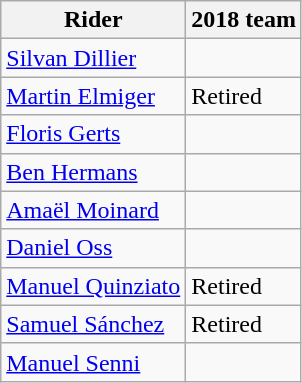<table class="wikitable">
<tr>
<th>Rider</th>
<th>2018 team</th>
</tr>
<tr>
<td><a href='#'>Silvan Dillier</a></td>
<td></td>
</tr>
<tr>
<td><a href='#'>Martin Elmiger</a></td>
<td>Retired</td>
</tr>
<tr>
<td><a href='#'>Floris Gerts</a></td>
<td></td>
</tr>
<tr>
<td><a href='#'>Ben Hermans</a></td>
<td></td>
</tr>
<tr>
<td><a href='#'>Amaël Moinard</a></td>
<td></td>
</tr>
<tr>
<td><a href='#'>Daniel Oss</a></td>
<td></td>
</tr>
<tr>
<td><a href='#'>Manuel Quinziato</a></td>
<td>Retired</td>
</tr>
<tr>
<td><a href='#'>Samuel Sánchez</a></td>
<td>Retired</td>
</tr>
<tr>
<td><a href='#'>Manuel Senni</a></td>
<td></td>
</tr>
</table>
